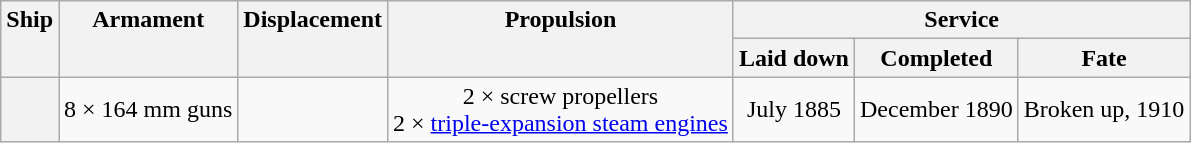<table class="wikitable plainrowheaders" style="text-align: center;">
<tr valign="top">
<th scope="col" rowspan="2">Ship</th>
<th scope="col" rowspan="2">Armament</th>
<th scope="col" rowspan="2">Displacement</th>
<th scope="col" rowspan="2">Propulsion</th>
<th scope="col" colspan="3">Service</th>
</tr>
<tr valign="top">
<th scope="col">Laid down</th>
<th scope="col">Completed</th>
<th scope="col">Fate</th>
</tr>
<tr valign="center">
<th scope="row"></th>
<td>8 × 164 mm guns</td>
<td></td>
<td>2 × screw propellers<br>2 × <a href='#'>triple-expansion steam engines</a><br></td>
<td>July 1885</td>
<td>December 1890</td>
<td>Broken up, 1910</td>
</tr>
</table>
